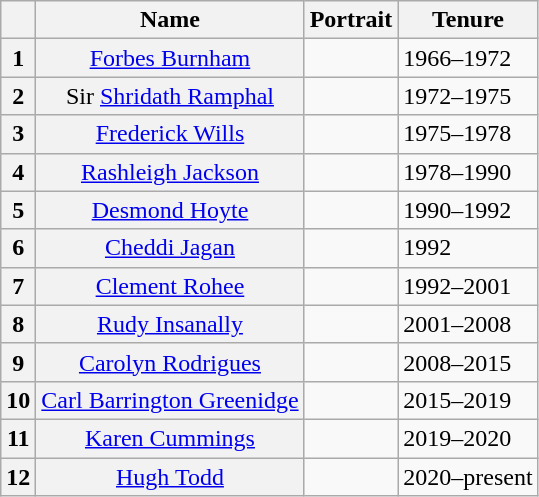<table class="wikitable">
<tr>
<th></th>
<th>Name<br></th>
<th>Portrait</th>
<th>Tenure</th>
</tr>
<tr>
<th>1</th>
<th align="center" scope="row" style="font-weight:normal;"><a href='#'>Forbes Burnham</a><br></th>
<td></td>
<td>1966–1972</td>
</tr>
<tr>
<th>2</th>
<th align="center" scope="row" style="font-weight:normal;">Sir <a href='#'>Shridath Ramphal</a><br></th>
<td></td>
<td>1972–1975</td>
</tr>
<tr>
<th>3</th>
<th align="center" scope="row" style="font-weight:normal;"><a href='#'>Frederick Wills</a><br></th>
<td></td>
<td>1975–1978</td>
</tr>
<tr>
<th>4</th>
<th align="center" scope="row" style="font-weight:normal;"><a href='#'>Rashleigh Jackson</a><br></th>
<td></td>
<td>1978–1990</td>
</tr>
<tr>
<th>5</th>
<th align="center" scope="row" style="font-weight:normal;"><a href='#'>Desmond Hoyte</a><br></th>
<td></td>
<td>1990–1992</td>
</tr>
<tr>
<th>6</th>
<th align="center" scope="row" style="font-weight:normal;"><a href='#'>Cheddi Jagan</a><br></th>
<td></td>
<td>1992</td>
</tr>
<tr>
<th>7</th>
<th align="center" scope="row" style="font-weight:normal;"><a href='#'>Clement Rohee</a><br></th>
<td></td>
<td>1992–2001</td>
</tr>
<tr>
<th>8</th>
<th align="center" scope="row" style="font-weight:normal;"><a href='#'>Rudy Insanally</a><br></th>
<td></td>
<td>2001–2008</td>
</tr>
<tr>
<th>9</th>
<th align="center" scope="row" style="font-weight:normal;"><a href='#'>Carolyn Rodrigues</a><br></th>
<td></td>
<td>2008–2015</td>
</tr>
<tr>
<th>10</th>
<th align="center" scope="row" style="font-weight:normal;"><a href='#'>Carl Barrington Greenidge</a><br></th>
<td></td>
<td>2015–2019</td>
</tr>
<tr>
<th>11</th>
<th align="center" scope="row" style="font-weight:normal;"><a href='#'>Karen Cummings</a></th>
<td></td>
<td>2019–2020</td>
</tr>
<tr>
<th>12</th>
<th align="center" scope="row" style="font-weight:normal;"><a href='#'>Hugh Todd</a></th>
<td></td>
<td>2020–present</td>
</tr>
</table>
